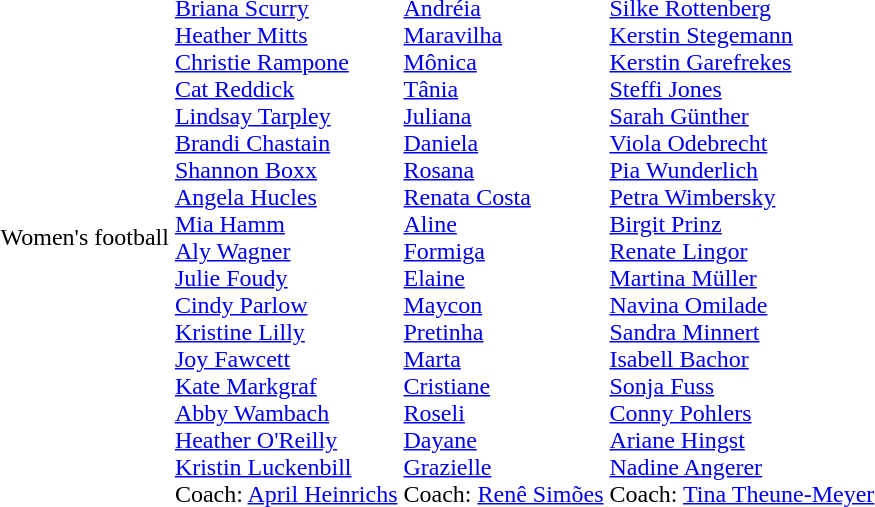<table>
<tr>
<td>Women's football</td>
<td valign=top><br><a href='#'>Briana Scurry</a><br><a href='#'>Heather Mitts</a><br><a href='#'>Christie Rampone</a><br><a href='#'>Cat Reddick</a><br><a href='#'>Lindsay Tarpley</a><br><a href='#'>Brandi Chastain</a><br><a href='#'>Shannon Boxx</a><br><a href='#'>Angela Hucles</a><br><a href='#'>Mia Hamm</a><br><a href='#'>Aly Wagner</a><br><a href='#'>Julie Foudy</a><br><a href='#'>Cindy Parlow</a><br><a href='#'>Kristine Lilly</a><br><a href='#'>Joy Fawcett</a><br><a href='#'>Kate Markgraf</a><br><a href='#'>Abby Wambach</a><br><a href='#'>Heather O'Reilly</a><br><a href='#'>Kristin Luckenbill</a><br>Coach: <a href='#'>April Heinrichs</a></td>
<td valign=top><br><a href='#'>Andréia</a><br><a href='#'>Maravilha</a><br><a href='#'>Mônica</a><br><a href='#'>Tânia</a><br><a href='#'>Juliana</a><br><a href='#'>Daniela</a><br><a href='#'>Rosana</a><br><a href='#'>Renata Costa</a><br><a href='#'>Aline</a><br><a href='#'>Formiga</a><br><a href='#'>Elaine</a><br><a href='#'>Maycon</a><br><a href='#'>Pretinha</a><br><a href='#'>Marta</a><br><a href='#'>Cristiane</a><br><a href='#'>Roseli</a><br><a href='#'>Dayane</a><br><a href='#'>Grazielle</a><br>Coach: <a href='#'>Renê Simões</a></td>
<td valign=top><br><a href='#'>Silke Rottenberg</a><br><a href='#'>Kerstin Stegemann</a><br><a href='#'>Kerstin Garefrekes</a><br><a href='#'>Steffi Jones</a><br><a href='#'>Sarah Günther</a><br><a href='#'>Viola Odebrecht</a><br><a href='#'>Pia Wunderlich</a><br><a href='#'>Petra Wimbersky</a><br><a href='#'>Birgit Prinz</a><br><a href='#'>Renate Lingor</a><br><a href='#'>Martina Müller</a><br><a href='#'>Navina Omilade</a><br><a href='#'>Sandra Minnert</a><br><a href='#'>Isabell Bachor</a><br><a href='#'>Sonja Fuss</a><br><a href='#'>Conny Pohlers</a><br><a href='#'>Ariane Hingst</a><br><a href='#'>Nadine Angerer</a><br>Coach: <a href='#'>Tina Theune-Meyer</a></td>
</tr>
</table>
